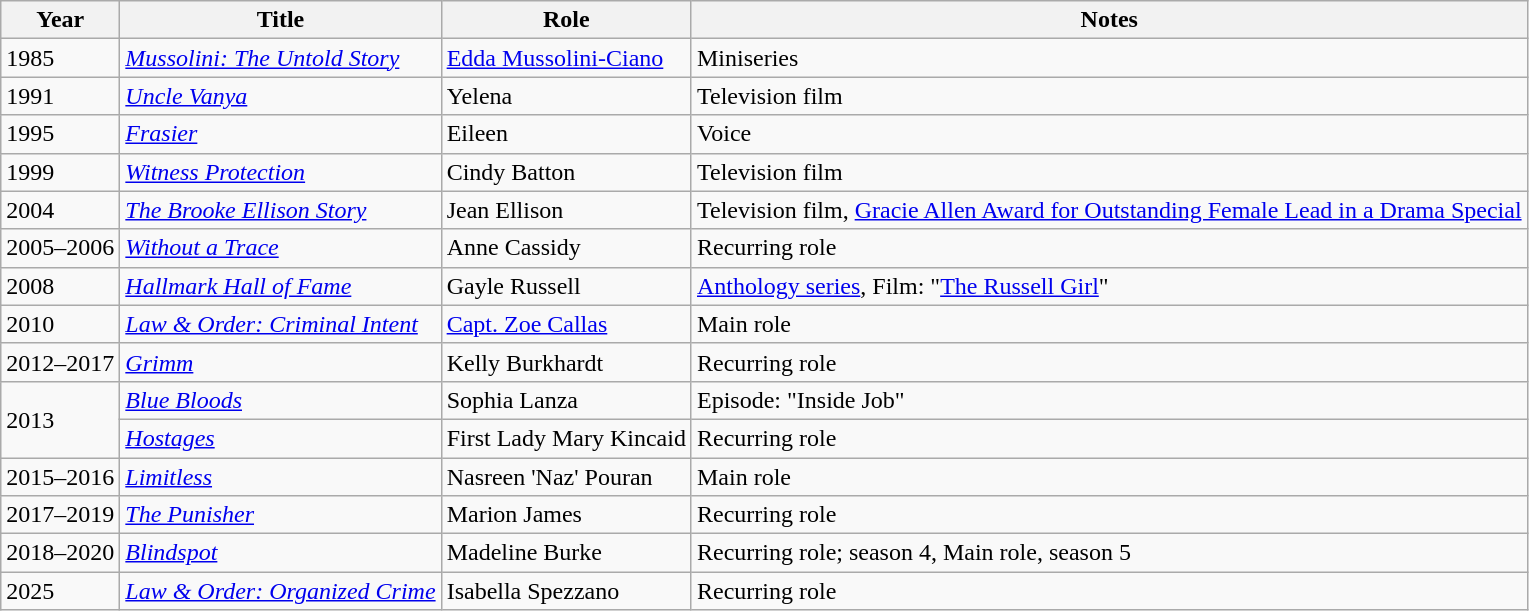<table class = "wikitable sortable">
<tr>
<th>Year</th>
<th>Title</th>
<th>Role</th>
<th class = "unsortable">Notes</th>
</tr>
<tr>
<td>1985</td>
<td><em><a href='#'>Mussolini: The Untold Story</a></em></td>
<td><a href='#'>Edda Mussolini-Ciano</a></td>
<td>Miniseries</td>
</tr>
<tr>
<td>1991</td>
<td><em><a href='#'>Uncle Vanya</a></em></td>
<td>Yelena</td>
<td>Television film</td>
</tr>
<tr>
<td>1995</td>
<td><em><a href='#'>Frasier</a></em></td>
<td>Eileen</td>
<td>Voice</td>
</tr>
<tr>
<td>1999</td>
<td><em><a href='#'>Witness Protection</a></em></td>
<td>Cindy Batton</td>
<td>Television film</td>
</tr>
<tr>
<td>2004</td>
<td><em><a href='#'>The Brooke Ellison Story</a></em></td>
<td>Jean Ellison</td>
<td>Television film, <a href='#'>Gracie Allen Award for Outstanding Female Lead in a Drama Special</a></td>
</tr>
<tr>
<td>2005–2006</td>
<td><em><a href='#'>Without a Trace</a></em></td>
<td>Anne Cassidy</td>
<td>Recurring role</td>
</tr>
<tr>
<td>2008</td>
<td><em><a href='#'>Hallmark Hall of Fame</a></em></td>
<td>Gayle Russell</td>
<td><a href='#'>Anthology series</a>, Film: "<a href='#'>The Russell Girl</a>"</td>
</tr>
<tr>
<td>2010</td>
<td><em><a href='#'>Law & Order: Criminal Intent</a></em></td>
<td><a href='#'>Capt. Zoe Callas</a></td>
<td>Main role</td>
</tr>
<tr>
<td>2012–2017</td>
<td><em><a href='#'>Grimm</a></em></td>
<td>Kelly Burkhardt</td>
<td>Recurring role</td>
</tr>
<tr>
<td rowspan=2>2013</td>
<td><em><a href='#'>Blue Bloods</a></em></td>
<td>Sophia Lanza</td>
<td>Episode: "Inside Job"</td>
</tr>
<tr>
<td><em><a href='#'>Hostages</a></em></td>
<td>First Lady Mary Kincaid</td>
<td>Recurring role</td>
</tr>
<tr>
<td>2015–2016</td>
<td><em><a href='#'>Limitless</a></em></td>
<td>Nasreen 'Naz' Pouran</td>
<td>Main role</td>
</tr>
<tr>
<td>2017–2019</td>
<td><em><a href='#'>The Punisher</a></em></td>
<td>Marion James</td>
<td>Recurring role</td>
</tr>
<tr>
<td>2018–2020</td>
<td><em><a href='#'>Blindspot</a></em></td>
<td>Madeline Burke</td>
<td>Recurring role; season 4, Main role, season 5</td>
</tr>
<tr>
<td>2025</td>
<td><em><a href='#'>Law & Order: Organized Crime</a></em></td>
<td>Isabella Spezzano</td>
<td>Recurring role</td>
</tr>
</table>
